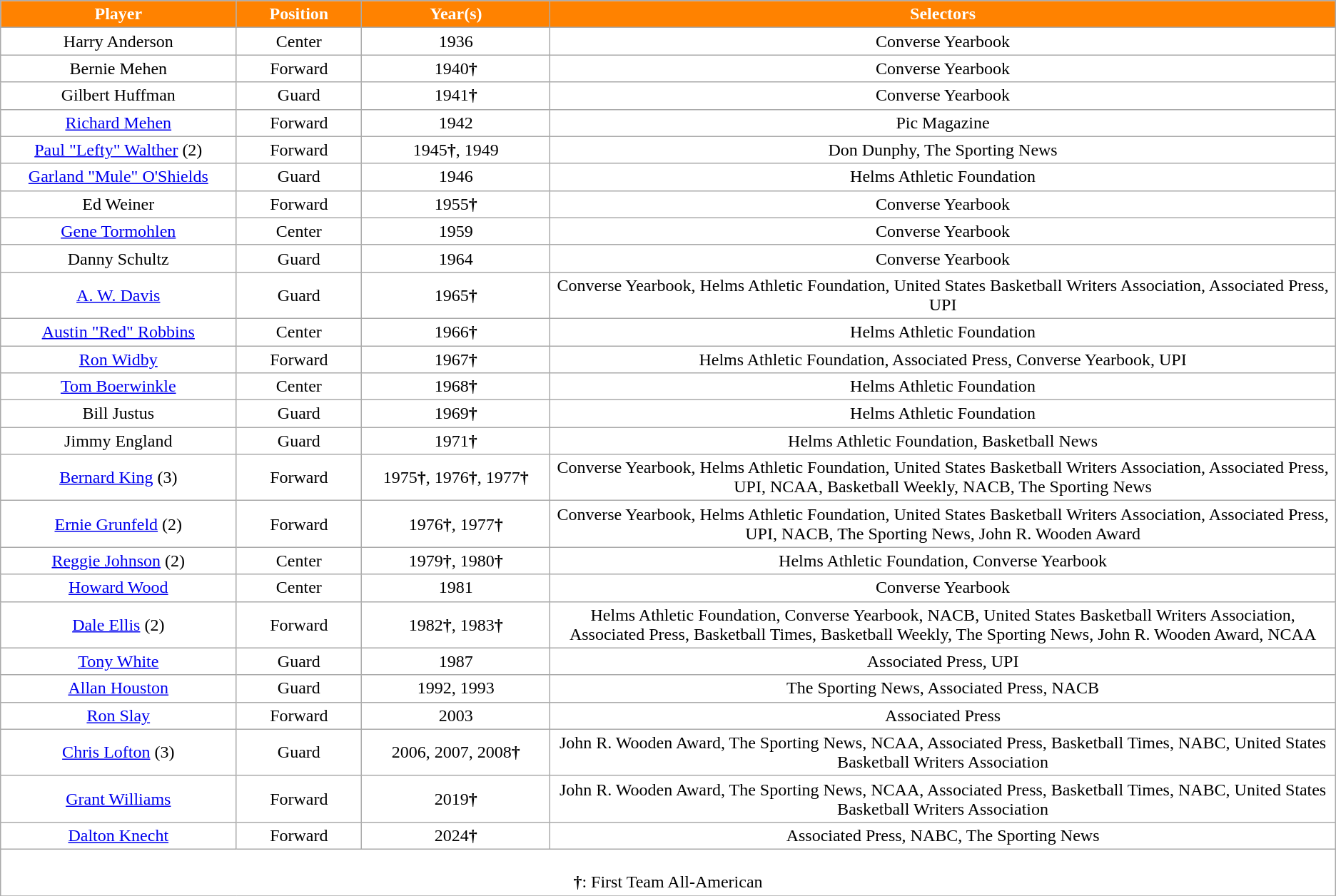<table class="wikitable" style="background:white; min-width:70%">
<tr>
<th style="background: #FF8200; color:white; width:15%">Player</th>
<th style="background: #FF8200; color:white; width:8%">Position</th>
<th style="background: #FF8200; color:white; width:12%">Year(s)</th>
<th style="background: #FF8200; color:white;width:50%">Selectors</th>
</tr>
<tr align="center">
<td>Harry Anderson</td>
<td>Center</td>
<td>1936</td>
<td>Converse Yearbook</td>
</tr>
<tr align="center">
<td>Bernie Mehen</td>
<td>Forward</td>
<td>1940<strong>†</strong></td>
<td>Converse Yearbook</td>
</tr>
<tr align="center">
<td>Gilbert Huffman</td>
<td>Guard</td>
<td>1941<strong>†</strong></td>
<td>Converse Yearbook</td>
</tr>
<tr align="center">
<td><a href='#'>Richard Mehen</a></td>
<td>Forward</td>
<td>1942</td>
<td>Pic Magazine</td>
</tr>
<tr align="center">
<td><a href='#'>Paul "Lefty" Walther</a> (2)</td>
<td>Forward</td>
<td>1945<strong>†</strong>, 1949</td>
<td>Don Dunphy, The Sporting News</td>
</tr>
<tr align="center">
<td><a href='#'>Garland "Mule" O'Shields</a></td>
<td>Guard</td>
<td>1946</td>
<td>Helms Athletic Foundation</td>
</tr>
<tr align="center">
<td>Ed Weiner</td>
<td>Forward</td>
<td>1955<strong>†</strong></td>
<td>Converse Yearbook</td>
</tr>
<tr align="center">
<td><a href='#'>Gene Tormohlen</a></td>
<td>Center</td>
<td>1959</td>
<td>Converse Yearbook</td>
</tr>
<tr align="center">
<td>Danny Schultz</td>
<td>Guard</td>
<td>1964</td>
<td>Converse Yearbook</td>
</tr>
<tr align="center">
<td><a href='#'>A. W. Davis</a></td>
<td>Guard</td>
<td>1965<strong>†</strong></td>
<td>Converse Yearbook, Helms Athletic Foundation, United States Basketball Writers Association, Associated Press, UPI</td>
</tr>
<tr align="center">
<td><a href='#'>Austin "Red" Robbins</a></td>
<td>Center</td>
<td>1966<strong>†</strong></td>
<td>Helms Athletic Foundation</td>
</tr>
<tr align="center">
<td><a href='#'>Ron Widby</a></td>
<td>Forward</td>
<td>1967<strong>†</strong></td>
<td>Helms Athletic Foundation, Associated Press, Converse Yearbook, UPI</td>
</tr>
<tr align="center">
<td><a href='#'>Tom Boerwinkle</a></td>
<td>Center</td>
<td>1968<strong>†</strong></td>
<td>Helms Athletic Foundation</td>
</tr>
<tr align="center">
<td>Bill Justus</td>
<td>Guard</td>
<td>1969<strong>†</strong></td>
<td>Helms Athletic Foundation</td>
</tr>
<tr align="center">
<td>Jimmy England</td>
<td>Guard</td>
<td>1971<strong>†</strong></td>
<td>Helms Athletic Foundation, Basketball News</td>
</tr>
<tr align="center">
<td><a href='#'>Bernard King</a> (3)</td>
<td>Forward</td>
<td>1975<strong>†</strong>, 1976<strong>†</strong>, 1977<strong>†</strong></td>
<td>Converse Yearbook, Helms Athletic Foundation, United States Basketball Writers Association, Associated Press, UPI, NCAA, Basketball Weekly, NACB, The Sporting News</td>
</tr>
<tr align="center">
<td><a href='#'>Ernie Grunfeld</a> (2)</td>
<td>Forward</td>
<td>1976<strong>†</strong>, 1977<strong>†</strong></td>
<td>Converse Yearbook, Helms Athletic Foundation, United States Basketball Writers Association, Associated Press, UPI, NACB, The Sporting News, John R. Wooden Award</td>
</tr>
<tr align="center">
<td><a href='#'>Reggie Johnson</a> (2)</td>
<td>Center</td>
<td>1979<strong>†</strong>, 1980<strong>†</strong></td>
<td>Helms Athletic Foundation, Converse Yearbook</td>
</tr>
<tr align="center">
<td><a href='#'>Howard Wood</a></td>
<td>Center</td>
<td>1981</td>
<td>Converse Yearbook</td>
</tr>
<tr align="center">
<td><a href='#'>Dale Ellis</a> (2)</td>
<td>Forward</td>
<td>1982<strong>†</strong>, 1983<strong>†</strong></td>
<td>Helms Athletic Foundation, Converse Yearbook, NACB, United States Basketball Writers Association, Associated Press, Basketball Times, Basketball Weekly, The Sporting News, John R. Wooden Award, NCAA</td>
</tr>
<tr align="center">
<td><a href='#'>Tony White</a></td>
<td>Guard</td>
<td>1987</td>
<td>Associated Press, UPI</td>
</tr>
<tr align="center">
<td><a href='#'>Allan Houston</a></td>
<td>Guard</td>
<td>1992, 1993</td>
<td>The Sporting News, Associated Press, NACB</td>
</tr>
<tr align="center">
<td><a href='#'>Ron Slay</a></td>
<td>Forward</td>
<td>2003</td>
<td>Associated Press</td>
</tr>
<tr align="center">
<td><a href='#'>Chris Lofton</a> (3)</td>
<td>Guard</td>
<td>2006, 2007, 2008<strong>†</strong></td>
<td>John R. Wooden Award, The Sporting News, NCAA, Associated Press, Basketball Times, NABC, United States Basketball Writers Association</td>
</tr>
<tr align="center">
<td><a href='#'>Grant Williams</a></td>
<td>Forward</td>
<td>2019<strong>†</strong></td>
<td>John R. Wooden Award, The Sporting News, NCAA, Associated Press, Basketball Times, NABC, United States Basketball Writers Association</td>
</tr>
<tr align="center">
<td><a href='#'>Dalton Knecht</a></td>
<td>Forward</td>
<td>2024<strong>†</strong></td>
<td>Associated Press, NABC, The Sporting News</td>
</tr>
<tr align="center">
<td colspan=4><br><strong>†</strong>: First Team All-American</td>
</tr>
<tr>
</tr>
</table>
